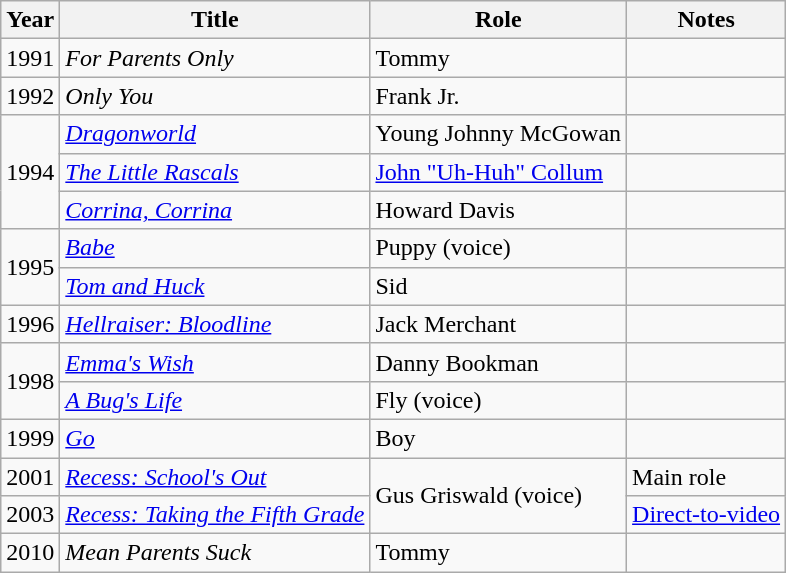<table class="wikitable sortable">
<tr>
<th>Year</th>
<th>Title</th>
<th>Role</th>
<th>Notes</th>
</tr>
<tr>
<td>1991</td>
<td><em>For Parents Only</em></td>
<td>Tommy</td>
<td></td>
</tr>
<tr>
<td>1992</td>
<td><em>Only You</em></td>
<td>Frank Jr.</td>
<td></td>
</tr>
<tr>
<td rowspan="3">1994</td>
<td><em><a href='#'>Dragonworld</a></em></td>
<td>Young Johnny McGowan</td>
<td></td>
</tr>
<tr>
<td><em><a href='#'>The Little Rascals</a></em></td>
<td><a href='#'>John "Uh-Huh" Collum</a></td>
<td></td>
</tr>
<tr>
<td><em><a href='#'>Corrina, Corrina</a></em></td>
<td>Howard Davis</td>
<td></td>
</tr>
<tr>
<td rowspan="2">1995</td>
<td><em><a href='#'>Babe</a></em></td>
<td>Puppy (voice)</td>
<td></td>
</tr>
<tr>
<td><em><a href='#'>Tom and Huck</a></em></td>
<td>Sid</td>
<td></td>
</tr>
<tr>
<td>1996</td>
<td><em><a href='#'>Hellraiser: Bloodline</a></em></td>
<td>Jack Merchant</td>
<td></td>
</tr>
<tr>
<td rowspan="2">1998</td>
<td><em><a href='#'>Emma's Wish</a></em></td>
<td>Danny Bookman</td>
<td></td>
</tr>
<tr>
<td><em><a href='#'>A Bug's Life</a></em></td>
<td>Fly (voice)</td>
<td></td>
</tr>
<tr>
<td>1999</td>
<td><em><a href='#'>Go</a></em></td>
<td>Boy</td>
<td></td>
</tr>
<tr>
<td>2001</td>
<td><em><a href='#'>Recess: School's Out</a></em></td>
<td rowspan="2">Gus Griswald (voice)</td>
<td>Main role</td>
</tr>
<tr>
<td>2003</td>
<td><em><a href='#'>Recess: Taking the Fifth Grade</a></em></td>
<td><a href='#'>Direct-to-video</a></td>
</tr>
<tr>
<td>2010</td>
<td><em>Mean Parents Suck</em></td>
<td>Tommy</td>
<td></td>
</tr>
</table>
